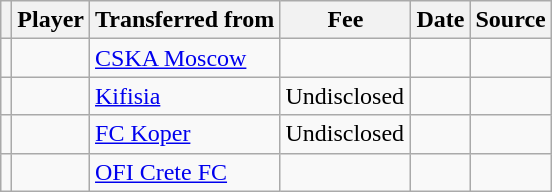<table class="wikitable plainrowheaders sortable">
<tr>
<th></th>
<th scope="col">Player</th>
<th>Transferred from</th>
<th style="width: 80px;">Fee</th>
<th scope="col">Date</th>
<th scope="col">Source</th>
</tr>
<tr>
<td align="center"></td>
<td></td>
<td> <a href='#'>CSKA Moscow</a></td>
<td></td>
<td></td>
<td></td>
</tr>
<tr>
<td align="center"></td>
<td> </td>
<td> <a href='#'>Kifisia</a></td>
<td>Undisclosed</td>
<td></td>
<td></td>
</tr>
<tr>
<td align="center"></td>
<td></td>
<td> <a href='#'>FC Koper</a></td>
<td>Undisclosed</td>
<td></td>
<td></td>
</tr>
<tr>
<td align="center"></td>
<td> </td>
<td> <a href='#'>OFI Crete FC</a></td>
<td></td>
<td></td>
<td></td>
</tr>
</table>
